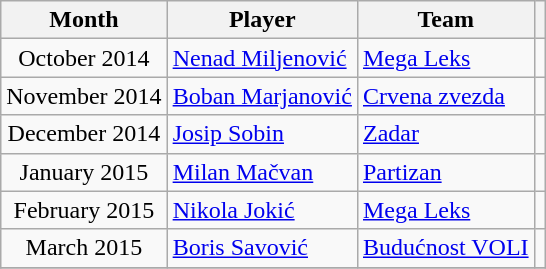<table class="wikitable" style="text-align: center;">
<tr>
<th>Month</th>
<th>Player</th>
<th>Team</th>
<th></th>
</tr>
<tr>
<td>October 2014</td>
<td align="left"> <a href='#'>Nenad Miljenović</a></td>
<td align="left"> <a href='#'>Mega Leks</a></td>
<td></td>
</tr>
<tr>
<td>November 2014</td>
<td align="left"> <a href='#'>Boban Marjanović</a></td>
<td align="left"> <a href='#'>Crvena zvezda</a></td>
<td></td>
</tr>
<tr>
<td>December 2014</td>
<td align=left> <a href='#'>Josip Sobin</a></td>
<td align=left> <a href='#'>Zadar</a></td>
<td></td>
</tr>
<tr>
<td>January 2015</td>
<td align=left> <a href='#'>Milan Mačvan</a></td>
<td align=left> <a href='#'>Partizan</a></td>
<td></td>
</tr>
<tr>
<td>February 2015</td>
<td align=left> <a href='#'>Nikola Jokić</a></td>
<td align=left> <a href='#'>Mega Leks</a></td>
<td></td>
</tr>
<tr>
<td>March 2015</td>
<td align=left> <a href='#'>Boris Savović</a></td>
<td align=left> <a href='#'>Budućnost VOLI</a></td>
<td></td>
</tr>
<tr>
</tr>
</table>
